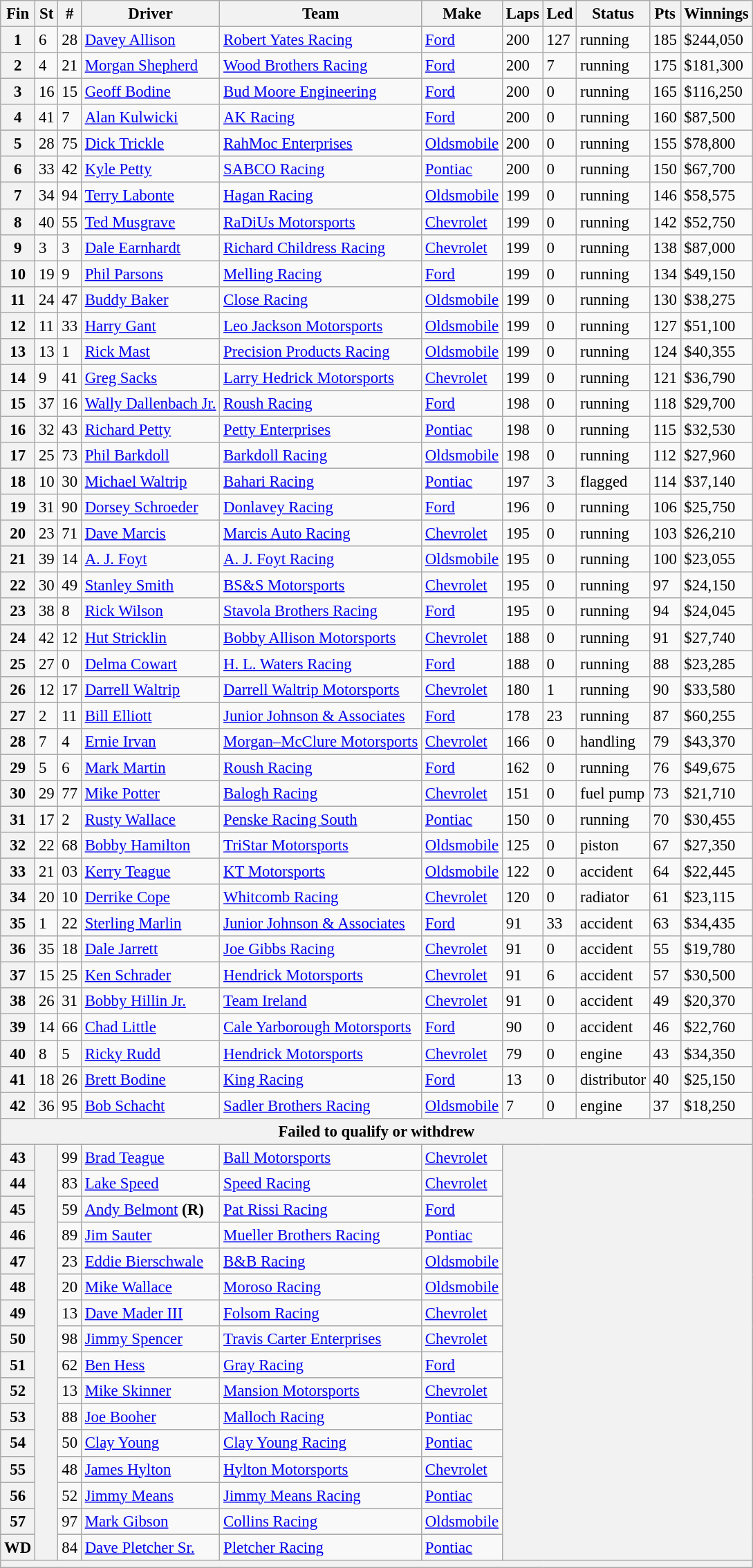<table class="wikitable" style="font-size:95%">
<tr>
<th>Fin</th>
<th>St</th>
<th>#</th>
<th>Driver</th>
<th>Team</th>
<th>Make</th>
<th>Laps</th>
<th>Led</th>
<th>Status</th>
<th>Pts</th>
<th>Winnings</th>
</tr>
<tr>
<th>1</th>
<td>6</td>
<td>28</td>
<td><a href='#'>Davey Allison</a></td>
<td><a href='#'>Robert Yates Racing</a></td>
<td><a href='#'>Ford</a></td>
<td>200</td>
<td>127</td>
<td>running</td>
<td>185</td>
<td>$244,050</td>
</tr>
<tr>
<th>2</th>
<td>4</td>
<td>21</td>
<td><a href='#'>Morgan Shepherd</a></td>
<td><a href='#'>Wood Brothers Racing</a></td>
<td><a href='#'>Ford</a></td>
<td>200</td>
<td>7</td>
<td>running</td>
<td>175</td>
<td>$181,300</td>
</tr>
<tr>
<th>3</th>
<td>16</td>
<td>15</td>
<td><a href='#'>Geoff Bodine</a></td>
<td><a href='#'>Bud Moore Engineering</a></td>
<td><a href='#'>Ford</a></td>
<td>200</td>
<td>0</td>
<td>running</td>
<td>165</td>
<td>$116,250</td>
</tr>
<tr>
<th>4</th>
<td>41</td>
<td>7</td>
<td><a href='#'>Alan Kulwicki</a></td>
<td><a href='#'>AK Racing</a></td>
<td><a href='#'>Ford</a></td>
<td>200</td>
<td>0</td>
<td>running</td>
<td>160</td>
<td>$87,500</td>
</tr>
<tr>
<th>5</th>
<td>28</td>
<td>75</td>
<td><a href='#'>Dick Trickle</a></td>
<td><a href='#'>RahMoc Enterprises</a></td>
<td><a href='#'>Oldsmobile</a></td>
<td>200</td>
<td>0</td>
<td>running</td>
<td>155</td>
<td>$78,800</td>
</tr>
<tr>
<th>6</th>
<td>33</td>
<td>42</td>
<td><a href='#'>Kyle Petty</a></td>
<td><a href='#'>SABCO Racing</a></td>
<td><a href='#'>Pontiac</a></td>
<td>200</td>
<td>0</td>
<td>running</td>
<td>150</td>
<td>$67,700</td>
</tr>
<tr>
<th>7</th>
<td>34</td>
<td>94</td>
<td><a href='#'>Terry Labonte</a></td>
<td><a href='#'>Hagan Racing</a></td>
<td><a href='#'>Oldsmobile</a></td>
<td>199</td>
<td>0</td>
<td>running</td>
<td>146</td>
<td>$58,575</td>
</tr>
<tr>
<th>8</th>
<td>40</td>
<td>55</td>
<td><a href='#'>Ted Musgrave</a></td>
<td><a href='#'>RaDiUs Motorsports</a></td>
<td><a href='#'>Chevrolet</a></td>
<td>199</td>
<td>0</td>
<td>running</td>
<td>142</td>
<td>$52,750</td>
</tr>
<tr>
<th>9</th>
<td>3</td>
<td>3</td>
<td><a href='#'>Dale Earnhardt</a></td>
<td><a href='#'>Richard Childress Racing</a></td>
<td><a href='#'>Chevrolet</a></td>
<td>199</td>
<td>0</td>
<td>running</td>
<td>138</td>
<td>$87,000</td>
</tr>
<tr>
<th>10</th>
<td>19</td>
<td>9</td>
<td><a href='#'>Phil Parsons</a></td>
<td><a href='#'>Melling Racing</a></td>
<td><a href='#'>Ford</a></td>
<td>199</td>
<td>0</td>
<td>running</td>
<td>134</td>
<td>$49,150</td>
</tr>
<tr>
<th>11</th>
<td>24</td>
<td>47</td>
<td><a href='#'>Buddy Baker</a></td>
<td><a href='#'>Close Racing</a></td>
<td><a href='#'>Oldsmobile</a></td>
<td>199</td>
<td>0</td>
<td>running</td>
<td>130</td>
<td>$38,275</td>
</tr>
<tr>
<th>12</th>
<td>11</td>
<td>33</td>
<td><a href='#'>Harry Gant</a></td>
<td><a href='#'>Leo Jackson Motorsports</a></td>
<td><a href='#'>Oldsmobile</a></td>
<td>199</td>
<td>0</td>
<td>running</td>
<td>127</td>
<td>$51,100</td>
</tr>
<tr>
<th>13</th>
<td>13</td>
<td>1</td>
<td><a href='#'>Rick Mast</a></td>
<td><a href='#'>Precision Products Racing</a></td>
<td><a href='#'>Oldsmobile</a></td>
<td>199</td>
<td>0</td>
<td>running</td>
<td>124</td>
<td>$40,355</td>
</tr>
<tr>
<th>14</th>
<td>9</td>
<td>41</td>
<td><a href='#'>Greg Sacks</a></td>
<td><a href='#'>Larry Hedrick Motorsports</a></td>
<td><a href='#'>Chevrolet</a></td>
<td>199</td>
<td>0</td>
<td>running</td>
<td>121</td>
<td>$36,790</td>
</tr>
<tr>
<th>15</th>
<td>37</td>
<td>16</td>
<td><a href='#'>Wally Dallenbach Jr.</a></td>
<td><a href='#'>Roush Racing</a></td>
<td><a href='#'>Ford</a></td>
<td>198</td>
<td>0</td>
<td>running</td>
<td>118</td>
<td>$29,700</td>
</tr>
<tr>
<th>16</th>
<td>32</td>
<td>43</td>
<td><a href='#'>Richard Petty</a></td>
<td><a href='#'>Petty Enterprises</a></td>
<td><a href='#'>Pontiac</a></td>
<td>198</td>
<td>0</td>
<td>running</td>
<td>115</td>
<td>$32,530</td>
</tr>
<tr>
<th>17</th>
<td>25</td>
<td>73</td>
<td><a href='#'>Phil Barkdoll</a></td>
<td><a href='#'>Barkdoll Racing</a></td>
<td><a href='#'>Oldsmobile</a></td>
<td>198</td>
<td>0</td>
<td>running</td>
<td>112</td>
<td>$27,960</td>
</tr>
<tr>
<th>18</th>
<td>10</td>
<td>30</td>
<td><a href='#'>Michael Waltrip</a></td>
<td><a href='#'>Bahari Racing</a></td>
<td><a href='#'>Pontiac</a></td>
<td>197</td>
<td>3</td>
<td>flagged</td>
<td>114</td>
<td>$37,140</td>
</tr>
<tr>
<th>19</th>
<td>31</td>
<td>90</td>
<td><a href='#'>Dorsey Schroeder</a></td>
<td><a href='#'>Donlavey Racing</a></td>
<td><a href='#'>Ford</a></td>
<td>196</td>
<td>0</td>
<td>running</td>
<td>106</td>
<td>$25,750</td>
</tr>
<tr>
<th>20</th>
<td>23</td>
<td>71</td>
<td><a href='#'>Dave Marcis</a></td>
<td><a href='#'>Marcis Auto Racing</a></td>
<td><a href='#'>Chevrolet</a></td>
<td>195</td>
<td>0</td>
<td>running</td>
<td>103</td>
<td>$26,210</td>
</tr>
<tr>
<th>21</th>
<td>39</td>
<td>14</td>
<td><a href='#'>A. J. Foyt</a></td>
<td><a href='#'>A. J. Foyt Racing</a></td>
<td><a href='#'>Oldsmobile</a></td>
<td>195</td>
<td>0</td>
<td>running</td>
<td>100</td>
<td>$23,055</td>
</tr>
<tr>
<th>22</th>
<td>30</td>
<td>49</td>
<td><a href='#'>Stanley Smith</a></td>
<td><a href='#'>BS&S Motorsports</a></td>
<td><a href='#'>Chevrolet</a></td>
<td>195</td>
<td>0</td>
<td>running</td>
<td>97</td>
<td>$24,150</td>
</tr>
<tr>
<th>23</th>
<td>38</td>
<td>8</td>
<td><a href='#'>Rick Wilson</a></td>
<td><a href='#'>Stavola Brothers Racing</a></td>
<td><a href='#'>Ford</a></td>
<td>195</td>
<td>0</td>
<td>running</td>
<td>94</td>
<td>$24,045</td>
</tr>
<tr>
<th>24</th>
<td>42</td>
<td>12</td>
<td><a href='#'>Hut Stricklin</a></td>
<td><a href='#'>Bobby Allison Motorsports</a></td>
<td><a href='#'>Chevrolet</a></td>
<td>188</td>
<td>0</td>
<td>running</td>
<td>91</td>
<td>$27,740</td>
</tr>
<tr>
<th>25</th>
<td>27</td>
<td>0</td>
<td><a href='#'>Delma Cowart</a></td>
<td><a href='#'>H. L. Waters Racing</a></td>
<td><a href='#'>Ford</a></td>
<td>188</td>
<td>0</td>
<td>running</td>
<td>88</td>
<td>$23,285</td>
</tr>
<tr>
<th>26</th>
<td>12</td>
<td>17</td>
<td><a href='#'>Darrell Waltrip</a></td>
<td><a href='#'>Darrell Waltrip Motorsports</a></td>
<td><a href='#'>Chevrolet</a></td>
<td>180</td>
<td>1</td>
<td>running</td>
<td>90</td>
<td>$33,580</td>
</tr>
<tr>
<th>27</th>
<td>2</td>
<td>11</td>
<td><a href='#'>Bill Elliott</a></td>
<td><a href='#'>Junior Johnson & Associates</a></td>
<td><a href='#'>Ford</a></td>
<td>178</td>
<td>23</td>
<td>running</td>
<td>87</td>
<td>$60,255</td>
</tr>
<tr>
<th>28</th>
<td>7</td>
<td>4</td>
<td><a href='#'>Ernie Irvan</a></td>
<td><a href='#'>Morgan–McClure Motorsports</a></td>
<td><a href='#'>Chevrolet</a></td>
<td>166</td>
<td>0</td>
<td>handling</td>
<td>79</td>
<td>$43,370</td>
</tr>
<tr>
<th>29</th>
<td>5</td>
<td>6</td>
<td><a href='#'>Mark Martin</a></td>
<td><a href='#'>Roush Racing</a></td>
<td><a href='#'>Ford</a></td>
<td>162</td>
<td>0</td>
<td>running</td>
<td>76</td>
<td>$49,675</td>
</tr>
<tr>
<th>30</th>
<td>29</td>
<td>77</td>
<td><a href='#'>Mike Potter</a></td>
<td><a href='#'>Balogh Racing</a></td>
<td><a href='#'>Chevrolet</a></td>
<td>151</td>
<td>0</td>
<td>fuel pump</td>
<td>73</td>
<td>$21,710</td>
</tr>
<tr>
<th>31</th>
<td>17</td>
<td>2</td>
<td><a href='#'>Rusty Wallace</a></td>
<td><a href='#'>Penske Racing South</a></td>
<td><a href='#'>Pontiac</a></td>
<td>150</td>
<td>0</td>
<td>running</td>
<td>70</td>
<td>$30,455</td>
</tr>
<tr>
<th>32</th>
<td>22</td>
<td>68</td>
<td><a href='#'>Bobby Hamilton</a></td>
<td><a href='#'>TriStar Motorsports</a></td>
<td><a href='#'>Oldsmobile</a></td>
<td>125</td>
<td>0</td>
<td>piston</td>
<td>67</td>
<td>$27,350</td>
</tr>
<tr>
<th>33</th>
<td>21</td>
<td>03</td>
<td><a href='#'>Kerry Teague</a></td>
<td><a href='#'>KT Motorsports</a></td>
<td><a href='#'>Oldsmobile</a></td>
<td>122</td>
<td>0</td>
<td>accident</td>
<td>64</td>
<td>$22,445</td>
</tr>
<tr>
<th>34</th>
<td>20</td>
<td>10</td>
<td><a href='#'>Derrike Cope</a></td>
<td><a href='#'>Whitcomb Racing</a></td>
<td><a href='#'>Chevrolet</a></td>
<td>120</td>
<td>0</td>
<td>radiator</td>
<td>61</td>
<td>$23,115</td>
</tr>
<tr>
<th>35</th>
<td>1</td>
<td>22</td>
<td><a href='#'>Sterling Marlin</a></td>
<td><a href='#'>Junior Johnson & Associates</a></td>
<td><a href='#'>Ford</a></td>
<td>91</td>
<td>33</td>
<td>accident</td>
<td>63</td>
<td>$34,435</td>
</tr>
<tr>
<th>36</th>
<td>35</td>
<td>18</td>
<td><a href='#'>Dale Jarrett</a></td>
<td><a href='#'>Joe Gibbs Racing</a></td>
<td><a href='#'>Chevrolet</a></td>
<td>91</td>
<td>0</td>
<td>accident</td>
<td>55</td>
<td>$19,780</td>
</tr>
<tr>
<th>37</th>
<td>15</td>
<td>25</td>
<td><a href='#'>Ken Schrader</a></td>
<td><a href='#'>Hendrick Motorsports</a></td>
<td><a href='#'>Chevrolet</a></td>
<td>91</td>
<td>6</td>
<td>accident</td>
<td>57</td>
<td>$30,500</td>
</tr>
<tr>
<th>38</th>
<td>26</td>
<td>31</td>
<td><a href='#'>Bobby Hillin Jr.</a></td>
<td><a href='#'>Team Ireland</a></td>
<td><a href='#'>Chevrolet</a></td>
<td>91</td>
<td>0</td>
<td>accident</td>
<td>49</td>
<td>$20,370</td>
</tr>
<tr>
<th>39</th>
<td>14</td>
<td>66</td>
<td><a href='#'>Chad Little</a></td>
<td><a href='#'>Cale Yarborough Motorsports</a></td>
<td><a href='#'>Ford</a></td>
<td>90</td>
<td>0</td>
<td>accident</td>
<td>46</td>
<td>$22,760</td>
</tr>
<tr>
<th>40</th>
<td>8</td>
<td>5</td>
<td><a href='#'>Ricky Rudd</a></td>
<td><a href='#'>Hendrick Motorsports</a></td>
<td><a href='#'>Chevrolet</a></td>
<td>79</td>
<td>0</td>
<td>engine</td>
<td>43</td>
<td>$34,350</td>
</tr>
<tr>
<th>41</th>
<td>18</td>
<td>26</td>
<td><a href='#'>Brett Bodine</a></td>
<td><a href='#'>King Racing</a></td>
<td><a href='#'>Ford</a></td>
<td>13</td>
<td>0</td>
<td>distributor</td>
<td>40</td>
<td>$25,150</td>
</tr>
<tr>
<th>42</th>
<td>36</td>
<td>95</td>
<td><a href='#'>Bob Schacht</a></td>
<td><a href='#'>Sadler Brothers Racing</a></td>
<td><a href='#'>Oldsmobile</a></td>
<td>7</td>
<td>0</td>
<td>engine</td>
<td>37</td>
<td>$18,250</td>
</tr>
<tr>
<th colspan="11">Failed to qualify or withdrew</th>
</tr>
<tr>
<th>43</th>
<th rowspan="16"></th>
<td>99</td>
<td><a href='#'>Brad Teague</a></td>
<td><a href='#'>Ball Motorsports</a></td>
<td><a href='#'>Chevrolet</a></td>
<th colspan="5" rowspan="16"></th>
</tr>
<tr>
<th>44</th>
<td>83</td>
<td><a href='#'>Lake Speed</a></td>
<td><a href='#'>Speed Racing</a></td>
<td><a href='#'>Chevrolet</a></td>
</tr>
<tr>
<th>45</th>
<td>59</td>
<td><a href='#'>Andy Belmont</a> <strong>(R)</strong></td>
<td><a href='#'>Pat Rissi Racing</a></td>
<td><a href='#'>Ford</a></td>
</tr>
<tr>
<th>46</th>
<td>89</td>
<td><a href='#'>Jim Sauter</a></td>
<td><a href='#'>Mueller Brothers Racing</a></td>
<td><a href='#'>Pontiac</a></td>
</tr>
<tr>
<th>47</th>
<td>23</td>
<td><a href='#'>Eddie Bierschwale</a></td>
<td><a href='#'>B&B Racing</a></td>
<td><a href='#'>Oldsmobile</a></td>
</tr>
<tr>
<th>48</th>
<td>20</td>
<td><a href='#'>Mike Wallace</a></td>
<td><a href='#'>Moroso Racing</a></td>
<td><a href='#'>Oldsmobile</a></td>
</tr>
<tr>
<th>49</th>
<td>13</td>
<td><a href='#'>Dave Mader III</a></td>
<td><a href='#'>Folsom Racing</a></td>
<td><a href='#'>Chevrolet</a></td>
</tr>
<tr>
<th>50</th>
<td>98</td>
<td><a href='#'>Jimmy Spencer</a></td>
<td><a href='#'>Travis Carter Enterprises</a></td>
<td><a href='#'>Chevrolet</a></td>
</tr>
<tr>
<th>51</th>
<td>62</td>
<td><a href='#'>Ben Hess</a></td>
<td><a href='#'>Gray Racing</a></td>
<td><a href='#'>Ford</a></td>
</tr>
<tr>
<th>52</th>
<td>13</td>
<td><a href='#'>Mike Skinner</a></td>
<td><a href='#'>Mansion Motorsports</a></td>
<td><a href='#'>Chevrolet</a></td>
</tr>
<tr>
<th>53</th>
<td>88</td>
<td><a href='#'>Joe Booher</a></td>
<td><a href='#'>Malloch Racing</a></td>
<td><a href='#'>Pontiac</a></td>
</tr>
<tr>
<th>54</th>
<td>50</td>
<td><a href='#'>Clay Young</a></td>
<td><a href='#'>Clay Young Racing</a></td>
<td><a href='#'>Pontiac</a></td>
</tr>
<tr>
<th>55</th>
<td>48</td>
<td><a href='#'>James Hylton</a></td>
<td><a href='#'>Hylton Motorsports</a></td>
<td><a href='#'>Chevrolet</a></td>
</tr>
<tr>
<th>56</th>
<td>52</td>
<td><a href='#'>Jimmy Means</a></td>
<td><a href='#'>Jimmy Means Racing</a></td>
<td><a href='#'>Pontiac</a></td>
</tr>
<tr>
<th>57</th>
<td>97</td>
<td><a href='#'>Mark Gibson</a></td>
<td><a href='#'>Collins Racing</a></td>
<td><a href='#'>Oldsmobile</a></td>
</tr>
<tr>
<th>WD</th>
<td>84</td>
<td><a href='#'>Dave Pletcher Sr.</a></td>
<td><a href='#'>Pletcher Racing</a></td>
<td><a href='#'>Pontiac</a></td>
</tr>
<tr>
<th colspan="11"></th>
</tr>
</table>
